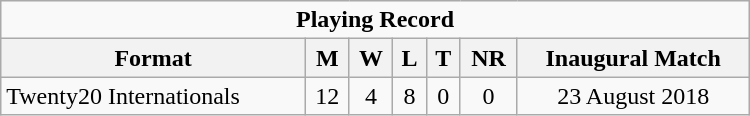<table class="wikitable" style="text-align: center; width: 500px;">
<tr>
<td colspan=7 align="center"><strong>Playing Record</strong></td>
</tr>
<tr>
<th>Format</th>
<th>M</th>
<th>W</th>
<th>L</th>
<th>T</th>
<th>NR</th>
<th>Inaugural Match</th>
</tr>
<tr>
<td align="left">Twenty20 Internationals</td>
<td>12</td>
<td>4</td>
<td>8</td>
<td>0</td>
<td>0</td>
<td>23 August 2018</td>
</tr>
</table>
